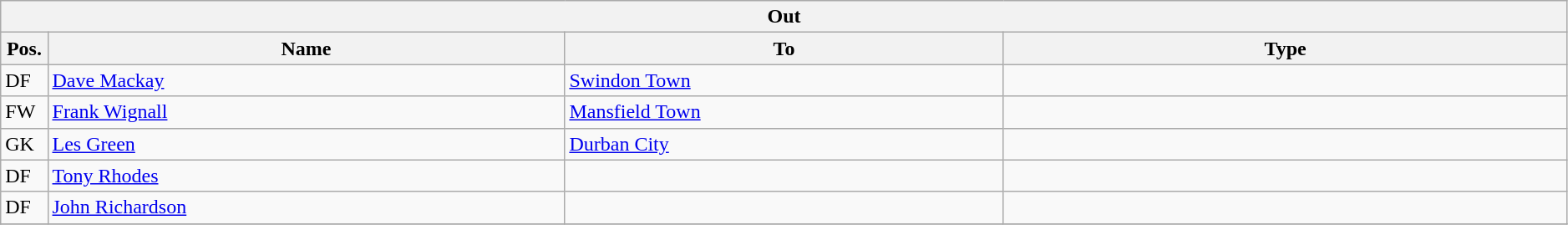<table class="wikitable" style="font-size:100%;width:99%;">
<tr>
<th colspan="4">Out</th>
</tr>
<tr>
<th width=3%>Pos.</th>
<th width=33%>Name</th>
<th width=28%>To</th>
<th width=36%>Type</th>
</tr>
<tr>
<td>DF</td>
<td><a href='#'>Dave Mackay</a></td>
<td><a href='#'>Swindon Town</a></td>
<td></td>
</tr>
<tr>
<td>FW</td>
<td><a href='#'>Frank Wignall</a></td>
<td><a href='#'>Mansfield Town</a></td>
<td></td>
</tr>
<tr>
<td>GK</td>
<td><a href='#'>Les Green</a></td>
<td><a href='#'>Durban City</a></td>
<td></td>
</tr>
<tr>
<td>DF</td>
<td><a href='#'>Tony Rhodes</a></td>
<td></td>
<td></td>
</tr>
<tr>
<td>DF</td>
<td><a href='#'>John Richardson</a></td>
<td></td>
<td></td>
</tr>
<tr>
</tr>
</table>
